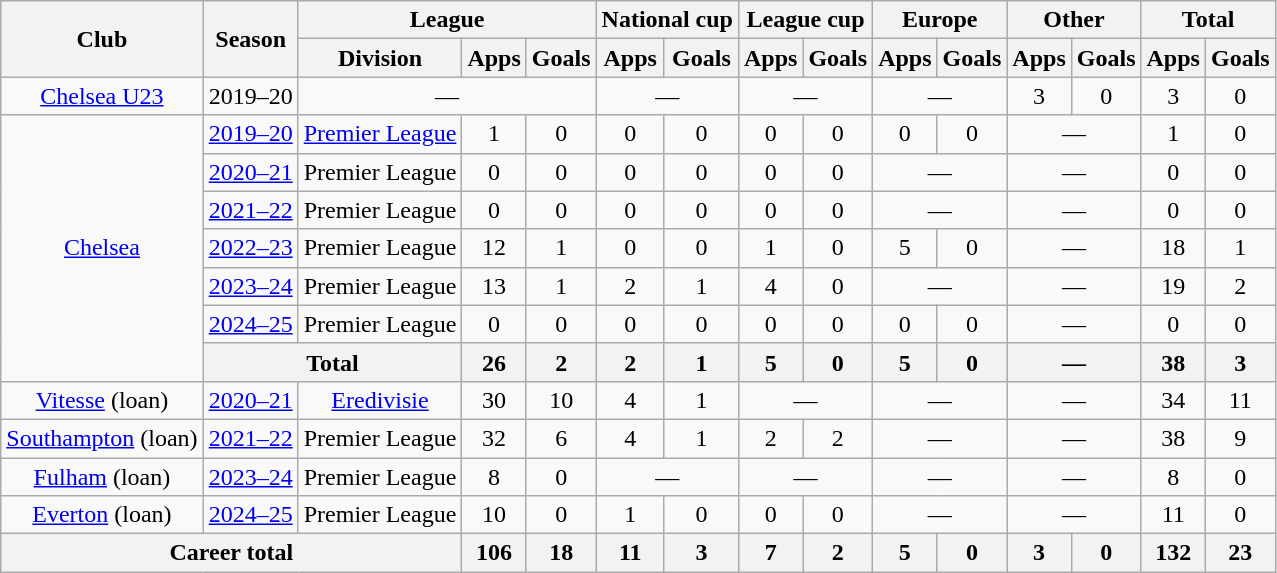<table class="wikitable" style="text-align:center">
<tr>
<th rowspan="2">Club</th>
<th rowspan="2">Season</th>
<th colspan="3">League</th>
<th colspan="2">National cup</th>
<th colspan="2">League cup</th>
<th colspan="2">Europe</th>
<th colspan="2">Other</th>
<th colspan="2">Total</th>
</tr>
<tr>
<th>Division</th>
<th>Apps</th>
<th>Goals</th>
<th>Apps</th>
<th>Goals</th>
<th>Apps</th>
<th>Goals</th>
<th>Apps</th>
<th>Goals</th>
<th>Apps</th>
<th>Goals</th>
<th>Apps</th>
<th>Goals</th>
</tr>
<tr>
<td><a href='#'>Chelsea U23</a></td>
<td>2019–20</td>
<td colspan="3">—</td>
<td colspan="2">—</td>
<td colspan="2">—</td>
<td colspan="2">—</td>
<td>3</td>
<td>0</td>
<td>3</td>
<td>0</td>
</tr>
<tr>
<td rowspan="7"><a href='#'>Chelsea</a></td>
<td><a href='#'>2019–20</a></td>
<td><a href='#'>Premier League</a></td>
<td>1</td>
<td>0</td>
<td>0</td>
<td>0</td>
<td>0</td>
<td>0</td>
<td>0</td>
<td>0</td>
<td colspan="2">—</td>
<td>1</td>
<td>0</td>
</tr>
<tr>
<td><a href='#'>2020–21</a></td>
<td>Premier League</td>
<td>0</td>
<td>0</td>
<td>0</td>
<td>0</td>
<td>0</td>
<td>0</td>
<td colspan="2">—</td>
<td colspan="2">—</td>
<td>0</td>
<td>0</td>
</tr>
<tr>
<td><a href='#'>2021–22</a></td>
<td>Premier League</td>
<td>0</td>
<td>0</td>
<td>0</td>
<td>0</td>
<td>0</td>
<td>0</td>
<td colspan="2">—</td>
<td colspan="2">—</td>
<td>0</td>
<td>0</td>
</tr>
<tr>
<td><a href='#'>2022–23</a></td>
<td>Premier League</td>
<td>12</td>
<td>1</td>
<td>0</td>
<td>0</td>
<td>1</td>
<td>0</td>
<td>5</td>
<td>0</td>
<td colspan="2">—</td>
<td>18</td>
<td>1</td>
</tr>
<tr>
<td><a href='#'>2023–24</a></td>
<td>Premier League</td>
<td>13</td>
<td>1</td>
<td>2</td>
<td>1</td>
<td>4</td>
<td>0</td>
<td colspan="2">—</td>
<td colspan="2">—</td>
<td>19</td>
<td>2</td>
</tr>
<tr>
<td><a href='#'>2024–25</a></td>
<td>Premier League</td>
<td>0</td>
<td>0</td>
<td>0</td>
<td>0</td>
<td>0</td>
<td>0</td>
<td>0</td>
<td>0</td>
<td colspan="2">—</td>
<td>0</td>
<td>0</td>
</tr>
<tr>
<th colspan="2">Total</th>
<th>26</th>
<th>2</th>
<th>2</th>
<th>1</th>
<th>5</th>
<th>0</th>
<th>5</th>
<th>0</th>
<th colspan="2">—</th>
<th>38</th>
<th>3</th>
</tr>
<tr>
<td><a href='#'>Vitesse</a> (loan)</td>
<td><a href='#'>2020–21</a></td>
<td><a href='#'>Eredivisie</a></td>
<td>30</td>
<td>10</td>
<td>4</td>
<td>1</td>
<td colspan="2">—</td>
<td colspan="2">—</td>
<td colspan="2">—</td>
<td>34</td>
<td>11</td>
</tr>
<tr>
<td><a href='#'>Southampton</a> (loan)</td>
<td><a href='#'>2021–22</a></td>
<td>Premier League</td>
<td>32</td>
<td>6</td>
<td>4</td>
<td>1</td>
<td>2</td>
<td>2</td>
<td colspan="2">—</td>
<td colspan="2">—</td>
<td>38</td>
<td>9</td>
</tr>
<tr>
<td><a href='#'>Fulham</a> (loan)</td>
<td><a href='#'>2023–24</a></td>
<td>Premier League</td>
<td>8</td>
<td>0</td>
<td colspan="2">—</td>
<td colspan="2">—</td>
<td colspan="2">—</td>
<td colspan="2">—</td>
<td>8</td>
<td>0</td>
</tr>
<tr>
<td><a href='#'>Everton</a> (loan)</td>
<td><a href='#'>2024–25</a></td>
<td>Premier League</td>
<td>10</td>
<td>0</td>
<td>1</td>
<td>0</td>
<td>0</td>
<td>0</td>
<td colspan="2">—</td>
<td colspan="2">—</td>
<td>11</td>
<td>0</td>
</tr>
<tr>
<th colspan="3">Career total</th>
<th>106</th>
<th>18</th>
<th>11</th>
<th>3</th>
<th>7</th>
<th>2</th>
<th>5</th>
<th>0</th>
<th>3</th>
<th>0</th>
<th>132</th>
<th>23</th>
</tr>
</table>
